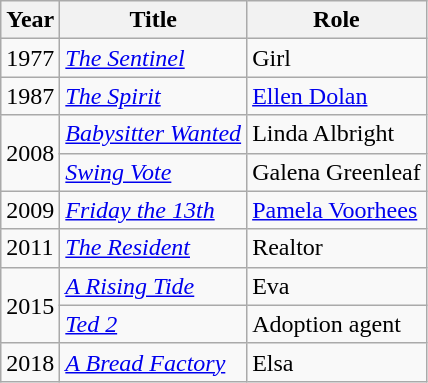<table class="wikitable sortable">
<tr>
<th>Year</th>
<th>Title</th>
<th>Role</th>
</tr>
<tr>
<td>1977</td>
<td><em><a href='#'>The Sentinel</a></em></td>
<td>Girl</td>
</tr>
<tr>
<td>1987</td>
<td><em><a href='#'>The Spirit</a></em></td>
<td><a href='#'>Ellen Dolan</a></td>
</tr>
<tr>
<td rowspan=2>2008</td>
<td><em><a href='#'>Babysitter Wanted</a></em></td>
<td>Linda Albright</td>
</tr>
<tr>
<td><em><a href='#'>Swing Vote</a></em></td>
<td>Galena Greenleaf</td>
</tr>
<tr>
<td>2009</td>
<td><em><a href='#'>Friday the 13th</a></em></td>
<td><a href='#'>Pamela Voorhees</a></td>
</tr>
<tr>
<td>2011</td>
<td><em><a href='#'>The Resident</a></em></td>
<td>Realtor</td>
</tr>
<tr>
<td rowspan=2>2015</td>
<td><em><a href='#'>A Rising Tide</a></em></td>
<td>Eva</td>
</tr>
<tr>
<td><em><a href='#'>Ted 2</a></em></td>
<td>Adoption agent</td>
</tr>
<tr>
<td>2018</td>
<td><em><a href='#'>A Bread Factory</a></em></td>
<td>Elsa</td>
</tr>
</table>
